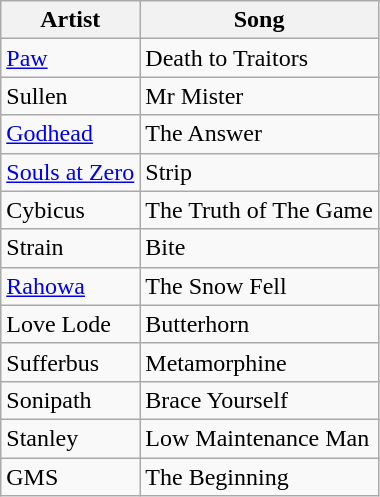<table class="wikitable">
<tr>
<th>Artist</th>
<th>Song</th>
</tr>
<tr>
<td><a href='#'>Paw</a></td>
<td>Death to Traitors</td>
</tr>
<tr>
<td>Sullen</td>
<td>Mr Mister</td>
</tr>
<tr>
<td><a href='#'>Godhead</a></td>
<td>The Answer</td>
</tr>
<tr>
<td><a href='#'>Souls at Zero</a></td>
<td>Strip</td>
</tr>
<tr>
<td>Cybicus</td>
<td>The Truth of The Game</td>
</tr>
<tr>
<td>Strain</td>
<td>Bite</td>
</tr>
<tr>
<td><a href='#'>Rahowa</a></td>
<td>The Snow Fell</td>
</tr>
<tr>
<td>Love Lode</td>
<td>Butterhorn</td>
</tr>
<tr>
<td>Sufferbus</td>
<td>Metamorphine</td>
</tr>
<tr>
<td>Sonipath</td>
<td>Brace Yourself</td>
</tr>
<tr>
<td>Stanley</td>
<td>Low Maintenance Man</td>
</tr>
<tr>
<td>GMS</td>
<td>The Beginning</td>
</tr>
</table>
